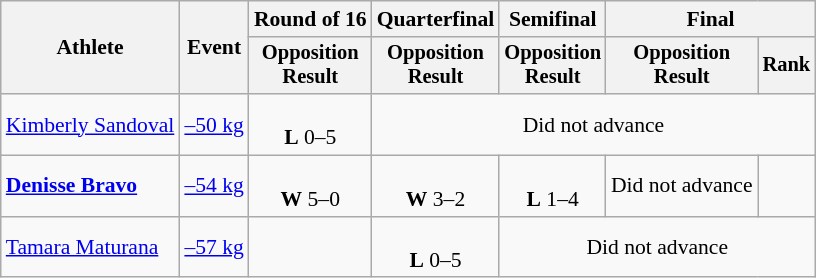<table class=wikitable style=font-size:90%;text-align:center>
<tr>
<th rowspan=2>Athlete</th>
<th rowspan=2>Event</th>
<th>Round of 16</th>
<th>Quarterfinal</th>
<th>Semifinal</th>
<th colspan=2>Final</th>
</tr>
<tr style=font-size:95%>
<th>Opposition<br>Result</th>
<th>Opposition<br>Result</th>
<th>Opposition<br>Result</th>
<th>Opposition<br>Result</th>
<th>Rank</th>
</tr>
<tr>
<td style="text-align:left"><a href='#'>Kimberly Sandoval</a></td>
<td style="text-align:left"><a href='#'>–50 kg</a></td>
<td><br><strong>L</strong> 0–5</td>
<td colspan=4>Did not advance</td>
</tr>
<tr>
<td style="text-align:left"><strong><a href='#'>Denisse Bravo</a></strong></td>
<td style="text-align:left"><a href='#'>–54 kg</a></td>
<td><br><strong>W</strong> 5–0</td>
<td><br><strong>W</strong> 3–2</td>
<td><br><strong>L</strong> 1–4</td>
<td>Did not advance</td>
<td></td>
</tr>
<tr>
<td style="text-align:left"><a href='#'>Tamara Maturana</a></td>
<td style="text-align:left"><a href='#'>–57 kg</a></td>
<td></td>
<td><br><strong>L</strong> 0–5</td>
<td colspan=3>Did not advance</td>
</tr>
</table>
